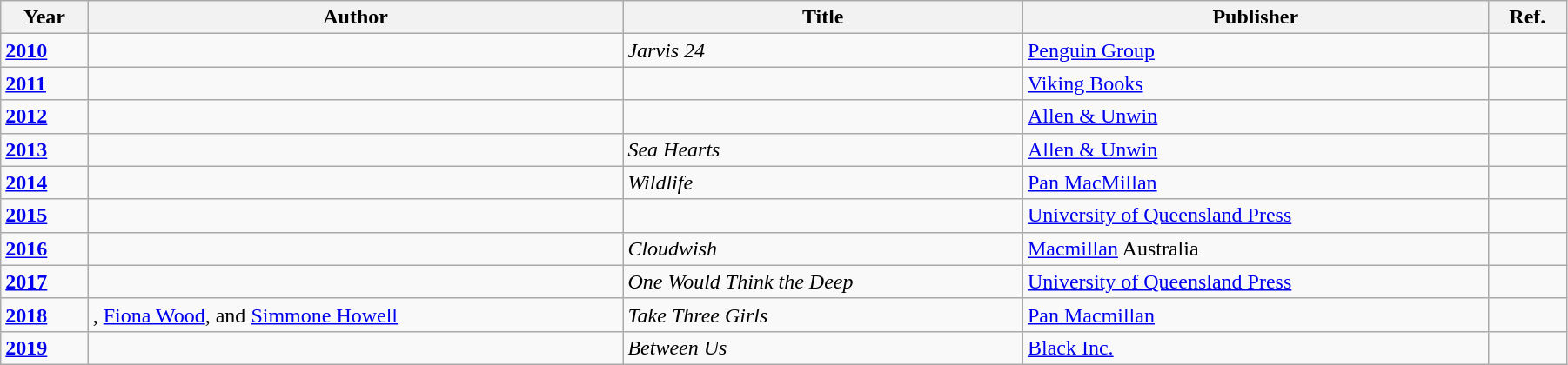<table class="wikitable sortable mw-collapsible" width="95%">
<tr>
<th>Year</th>
<th>Author</th>
<th>Title</th>
<th>Publisher</th>
<th>Ref.</th>
</tr>
<tr>
<td><strong><a href='#'>2010</a></strong></td>
<td></td>
<td><em>Jarvis 24</em></td>
<td><a href='#'>Penguin Group</a></td>
<td></td>
</tr>
<tr>
<td><strong><a href='#'>2011</a></strong></td>
<td></td>
<td><em></em></td>
<td><a href='#'>Viking Books</a></td>
<td></td>
</tr>
<tr>
<td><strong><a href='#'>2012</a></strong></td>
<td></td>
<td><em></em></td>
<td><a href='#'>Allen & Unwin</a></td>
<td></td>
</tr>
<tr>
<td><strong><a href='#'>2013</a></strong></td>
<td></td>
<td><em>Sea Hearts</em></td>
<td><a href='#'>Allen & Unwin</a></td>
<td></td>
</tr>
<tr>
<td><strong><a href='#'>2014</a></strong></td>
<td></td>
<td><em>Wildlife</em></td>
<td><a href='#'>Pan MacMillan</a></td>
<td></td>
</tr>
<tr>
<td><strong><a href='#'>2015</a></strong></td>
<td></td>
<td><em></em></td>
<td><a href='#'>University of Queensland Press</a></td>
<td></td>
</tr>
<tr>
<td><strong><a href='#'>2016</a></strong></td>
<td></td>
<td><em>Cloudwish</em></td>
<td><a href='#'>Macmillan</a> Australia</td>
<td></td>
</tr>
<tr>
<td><strong><a href='#'>2017</a></strong></td>
<td></td>
<td><em>One Would Think the Deep</em></td>
<td><a href='#'>University of Queensland Press</a></td>
<td></td>
</tr>
<tr>
<td><strong><a href='#'>2018</a></strong></td>
<td>, <a href='#'>Fiona Wood</a>, and <a href='#'>Simmone Howell</a></td>
<td><em>Take Three Girls</em></td>
<td><a href='#'>Pan Macmillan</a></td>
<td></td>
</tr>
<tr>
<td><strong><a href='#'>2019</a></strong></td>
<td></td>
<td><em>Between Us</em></td>
<td><a href='#'>Black Inc.</a></td>
<td></td>
</tr>
</table>
